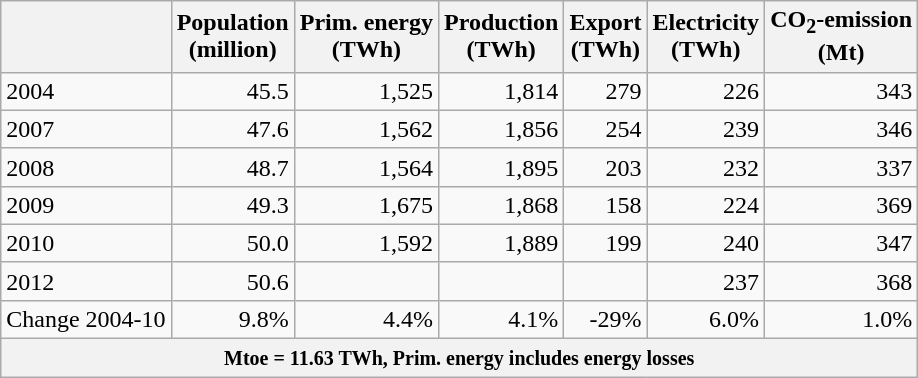<table class="wikitable sortable static-row-numbers static-row-header-text" style="text-align:right">
<tr>
<th></th>
<th>Population<br>(million)</th>
<th>Prim. energy<br>(TWh)</th>
<th>Production<br>(TWh)</th>
<th>Export<br>(TWh)</th>
<th>Electricity<br>(TWh)</th>
<th>CO<sub>2</sub>-emission<br>(Mt)</th>
</tr>
<tr>
<td align="left">2004</td>
<td>45.5</td>
<td>1,525</td>
<td>1,814</td>
<td>279</td>
<td>226</td>
<td>343</td>
</tr>
<tr>
<td align="left">2007</td>
<td>47.6</td>
<td>1,562</td>
<td>1,856</td>
<td>254</td>
<td>239</td>
<td>346</td>
</tr>
<tr>
<td align="left">2008</td>
<td>48.7</td>
<td>1,564</td>
<td>1,895</td>
<td>203</td>
<td>232</td>
<td>337</td>
</tr>
<tr>
<td align="left">2009</td>
<td>49.3</td>
<td>1,675</td>
<td>1,868</td>
<td>158</td>
<td>224</td>
<td>369</td>
</tr>
<tr>
<td align="left">2010</td>
<td>50.0</td>
<td>1,592</td>
<td>1,889</td>
<td>199</td>
<td>240</td>
<td>347</td>
</tr>
<tr>
<td align="left">2012</td>
<td>50.6</td>
<td></td>
<td></td>
<td></td>
<td>237</td>
<td>368</td>
</tr>
<tr>
<td align="left">Change 2004-10</td>
<td>9.8%</td>
<td>4.4%</td>
<td>4.1%</td>
<td>-29%</td>
<td>6.0%</td>
<td>1.0%</td>
</tr>
<tr>
<th align="left" colspan=7><small> Mtoe = 11.63 TWh, Prim. energy includes energy losses</small></th>
</tr>
</table>
